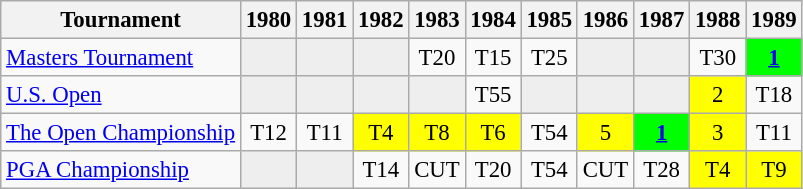<table class="wikitable" style="font-size:95%;text-align:center;">
<tr>
<th>Tournament</th>
<th>1980</th>
<th>1981</th>
<th>1982</th>
<th>1983</th>
<th>1984</th>
<th>1985</th>
<th>1986</th>
<th>1987</th>
<th>1988</th>
<th>1989</th>
</tr>
<tr>
<td align=left><a href='#'>Masters Tournament</a></td>
<td style="background:#eee;"></td>
<td style="background:#eee;"></td>
<td style="background:#eee;"></td>
<td>T20</td>
<td>T15</td>
<td>T25</td>
<td style="background:#eee;"></td>
<td style="background:#eee;"></td>
<td>T30</td>
<td style="background:lime;"><strong><a href='#'>1</a></strong></td>
</tr>
<tr>
<td align=left><a href='#'>U.S. Open</a></td>
<td style="background:#eee;"></td>
<td style="background:#eee;"></td>
<td style="background:#eee;"></td>
<td style="background:#eee;"></td>
<td>T55</td>
<td style="background:#eee;"></td>
<td style="background:#eee;"></td>
<td style="background:#eee;"></td>
<td style="background:yellow;">2</td>
<td>T18</td>
</tr>
<tr>
<td align=left><a href='#'>The Open Championship</a></td>
<td>T12</td>
<td>T11</td>
<td style="background:yellow;">T4</td>
<td style="background:yellow;">T8</td>
<td style="background:yellow;">T6</td>
<td>T54</td>
<td style="background:yellow;">5</td>
<td style="background:lime;"><strong><a href='#'>1</a></strong></td>
<td style="background:yellow;">3</td>
<td>T11</td>
</tr>
<tr>
<td align=left><a href='#'>PGA Championship</a></td>
<td style="background:#eee;"></td>
<td style="background:#eee;"></td>
<td>T14</td>
<td>CUT</td>
<td>T20</td>
<td>T54</td>
<td>CUT</td>
<td>T28</td>
<td style="background:yellow;">T4</td>
<td style="background:yellow;">T9</td>
</tr>
</table>
